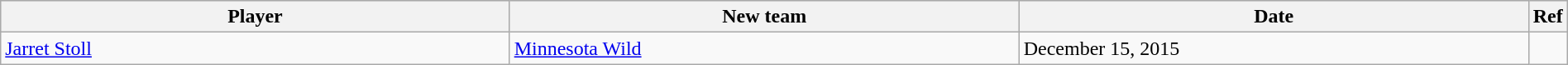<table class="wikitable" style="width:100%;">
<tr style="text-align:center; background:#ddd;">
<th style="width:33%;">Player</th>
<th style="width:33%;">New team</th>
<th style="width:33%;">Date</th>
<th>Ref</th>
</tr>
<tr>
<td><a href='#'>Jarret Stoll</a></td>
<td><a href='#'>Minnesota Wild</a></td>
<td>December 15, 2015</td>
<td></td>
</tr>
</table>
